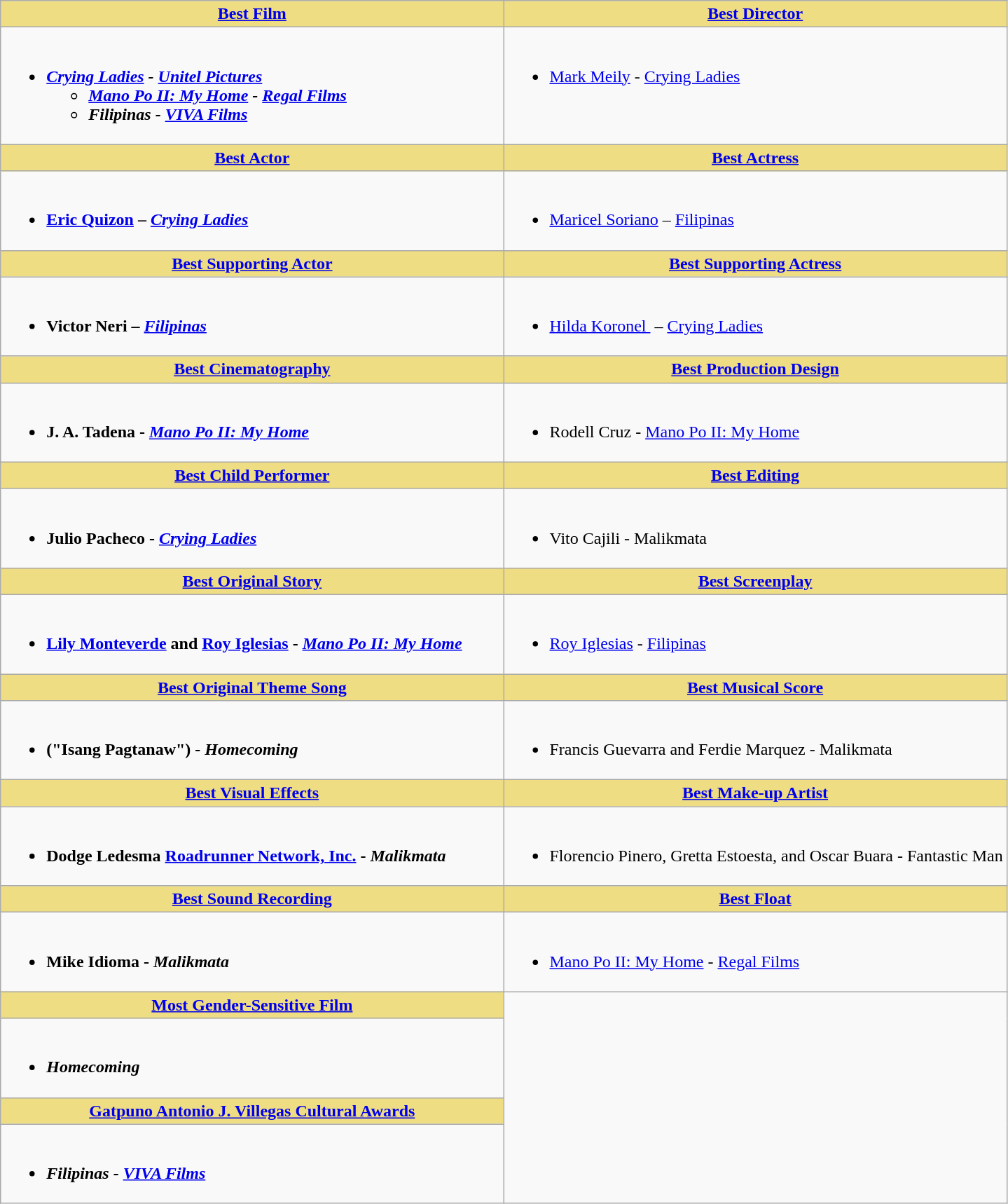<table class=wikitable>
<tr>
<th style="background:#EEDD82; width:50%"><a href='#'>Best Film</a></th>
<th style="background:#EEDD82; width:50%"><a href='#'>Best Director</a></th>
</tr>
<tr>
<td valign="top"><br><ul><li><strong><em><a href='#'>Crying Ladies</a><em> - <a href='#'>Unitel Pictures</a><strong><ul><li></em><a href='#'>Mano Po II: My Home</a><em> - <a href='#'>Regal Films</a> </li><li></em>Filipinas<em> - <a href='#'>VIVA Films</a> </li></ul></li></ul></td>
<td valign="top"><br><ul><li></strong><a href='#'>Mark Meily</a> - </em><a href='#'>Crying Ladies</a></em></strong></li></ul></td>
</tr>
<tr>
<th style="background:#EEDD82; width:50%"><a href='#'>Best Actor</a></th>
<th style="background:#EEDD82; width:50%"><a href='#'>Best Actress</a></th>
</tr>
<tr>
<td valign="top"><br><ul><li><strong><a href='#'>Eric Quizon</a> – <em><a href='#'>Crying Ladies</a><strong><em></li></ul></td>
<td valign="top"><br><ul><li></strong><a href='#'>Maricel Soriano</a> – </em><a href='#'>Filipinas</a></em></strong></li></ul></td>
</tr>
<tr>
<th style="background:#EEDD82; width:50%"><a href='#'>Best Supporting Actor</a></th>
<th style="background:#EEDD82; width:50%"><a href='#'>Best Supporting Actress</a></th>
</tr>
<tr>
<td valign="top"><br><ul><li><strong>Victor Neri – <em><a href='#'>Filipinas</a><strong><em></li></ul></td>
<td valign="top"><br><ul><li></strong><a href='#'>Hilda Koronel </a> – </em><a href='#'>Crying Ladies</a></em></strong></li></ul></td>
</tr>
<tr>
<th style="background:#EEDD82; width:50%"><a href='#'>Best Cinematography</a></th>
<th style="background:#EEDD82; width:50%"><a href='#'>Best Production Design</a></th>
</tr>
<tr>
<td valign="top"><br><ul><li><strong>J. A. Tadena - <em><a href='#'>Mano Po II: My Home</a><strong><em></li></ul></td>
<td valign="top"><br><ul><li></strong>Rodell Cruz - </em><a href='#'>Mano Po II: My Home</a></em></strong></li></ul></td>
</tr>
<tr>
<th style="background:#EEDD82; width:50%"><a href='#'>Best Child Performer</a></th>
<th style="background:#EEDD82; width:50%"><a href='#'>Best Editing</a></th>
</tr>
<tr>
<td valign="top"><br><ul><li><strong>Julio Pacheco - <em><a href='#'>Crying Ladies</a><strong><em></li></ul></td>
<td valign="top"><br><ul><li></strong>Vito Cajili - </em>Malikmata</em></strong></li></ul></td>
</tr>
<tr>
<th style="background:#EEDD82; width:50%"><a href='#'>Best Original Story</a></th>
<th style="background:#EEDD82; width:50%"><a href='#'>Best Screenplay</a></th>
</tr>
<tr>
<td valign="top"><br><ul><li><strong><a href='#'>Lily Monteverde</a> and <a href='#'>Roy Iglesias</a> - <em><a href='#'>Mano Po II: My Home</a><strong><em></li></ul></td>
<td valign="top"><br><ul><li></strong><a href='#'>Roy Iglesias</a> - </em><a href='#'>Filipinas</a></em></strong></li></ul></td>
</tr>
<tr>
<th style="background:#EEDD82; width:50%"><a href='#'>Best Original Theme Song</a></th>
<th style="background:#EEDD82; width:50%"><a href='#'>Best Musical Score</a></th>
</tr>
<tr>
<td valign="top"><br><ul><li><strong>("Isang Pagtanaw") - <em>Homecoming<strong><em></li></ul></td>
<td valign="top"><br><ul><li></strong>Francis Guevarra and Ferdie Marquez - </em>Malikmata</em></strong></li></ul></td>
</tr>
<tr>
<th style="background:#EEDD82; width:50%"><a href='#'>Best Visual Effects</a></th>
<th style="background:#EEDD82; width:50%"><a href='#'>Best Make-up Artist</a></th>
</tr>
<tr>
<td valign="top"><br><ul><li><strong>Dodge Ledesma <a href='#'>Roadrunner Network, Inc.</a> - <em>Malikmata<strong><em></li></ul></td>
<td valign="top"><br><ul><li></strong>Florencio Pinero, Gretta Estoesta, and Oscar Buara - </em>Fantastic Man</em></strong></li></ul></td>
</tr>
<tr>
<th style="background:#EEDD82; width:50%"><a href='#'>Best Sound Recording</a></th>
<th style="background:#EEDD82; width:50%"><a href='#'>Best Float</a></th>
</tr>
<tr>
<td valign="top"><br><ul><li><strong>Mike Idioma - <em>Malikmata<strong><em></li></ul></td>
<td valign="top"><br><ul><li></em></strong><a href='#'>Mano Po II: My Home</a></em> - <a href='#'>Regal Films</a></strong></li></ul></td>
</tr>
<tr>
<th style="background:#EEDD82; width:50%"><a href='#'>Most Gender-Sensitive Film</a></th>
</tr>
<tr>
<td valign="top"><br><ul><li><strong><em>Homecoming</em></strong></li></ul></td>
</tr>
<tr>
<th style="background:#EEDD82; width:50%"><a href='#'>Gatpuno Antonio J. Villegas Cultural Awards</a></th>
</tr>
<tr>
<td valign="top"><br><ul><li><strong><em>Filipinas<em> - <a href='#'>VIVA Films</a><strong></li></ul></td>
</tr>
</table>
